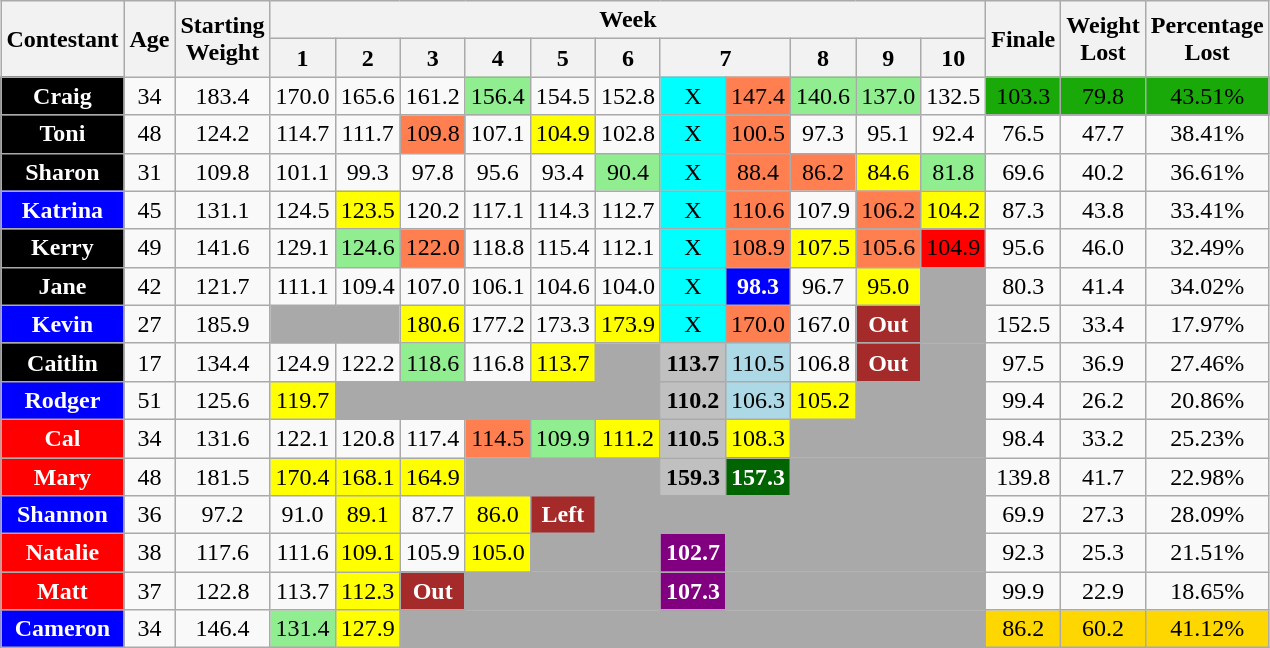<table class="wikitable" style="text-align:center; margin:auto;">
<tr>
<th rowspan=2>Contestant</th>
<th rowspan=2>Age</th>
<th rowspan=2>Starting<br>Weight</th>
<th colspan=11>Week</th>
<th rowspan=2>Finale</th>
<th rowspan=2>Weight<br>Lost</th>
<th rowspan=2>Percentage<br>Lost</th>
</tr>
<tr>
<th>1</th>
<th>2</th>
<th>3</th>
<th>4</th>
<th>5</th>
<th>6</th>
<th colspan=2>7</th>
<th>8</th>
<th>9</th>
<th>10</th>
</tr>
<tr>
<td style="background:black;color:white;"><strong>Craig</strong></td>
<td>34</td>
<td>183.4</td>
<td>170.0</td>
<td>165.6</td>
<td>161.2</td>
<td style="background:lightgreen;">156.4</td>
<td>154.5</td>
<td>152.8</td>
<td style="background:aqua;">X</td>
<td style="background:coral;">147.4</td>
<td style="background:lightgreen;">140.6</td>
<td style="background:lightgreen;">137.0</td>
<td>132.5</td>
<td style="background:#19AA09;">103.3</td>
<td style="background:#19AA09;">79.8</td>
<td style="background:#19AA09;">43.51%</td>
</tr>
<tr>
<td style="background:black;color:white;"><strong>Toni</strong></td>
<td>48</td>
<td>124.2</td>
<td>114.7</td>
<td>111.7</td>
<td style="background:coral;">109.8</td>
<td>107.1</td>
<td style="background:yellow;">104.9</td>
<td>102.8</td>
<td style="background:aqua;">X</td>
<td style="background:coral;">100.5</td>
<td>97.3</td>
<td>95.1</td>
<td>92.4</td>
<td>76.5</td>
<td>47.7</td>
<td>38.41%</td>
</tr>
<tr>
<td style="background:black;color:white;"><strong>Sharon</strong></td>
<td>31</td>
<td>109.8</td>
<td>101.1</td>
<td>99.3</td>
<td>97.8</td>
<td>95.6</td>
<td>93.4</td>
<td style="background:lightgreen;">90.4</td>
<td style="background:aqua;">X</td>
<td style="background:coral;">88.4</td>
<td style="background:coral;">86.2</td>
<td style="background:yellow;">84.6</td>
<td style="background:lightgreen;">81.8</td>
<td>69.6</td>
<td>40.2</td>
<td>36.61%</td>
</tr>
<tr>
<td style="background:blue;color:white;"><strong>Katrina</strong></td>
<td>45</td>
<td>131.1</td>
<td>124.5</td>
<td style="background:yellow;">123.5</td>
<td>120.2</td>
<td>117.1</td>
<td>114.3</td>
<td>112.7</td>
<td style="background:aqua;">X</td>
<td style="background:coral;">110.6</td>
<td>107.9</td>
<td style="background:coral;">106.2</td>
<td style="background:yellow;">104.2</td>
<td>87.3</td>
<td>43.8</td>
<td>33.41%</td>
</tr>
<tr>
<td style="background:black;color:white;"><strong>Kerry</strong></td>
<td>49</td>
<td>141.6</td>
<td>129.1</td>
<td style="background:lightgreen;">124.6</td>
<td style="background:coral;">122.0</td>
<td>118.8</td>
<td>115.4</td>
<td>112.1</td>
<td style="background:aqua;">X</td>
<td style="background:coral;">108.9</td>
<td style="background:yellow;">107.5</td>
<td style="background:coral;">105.6</td>
<td style="background:red;">104.9</td>
<td>95.6</td>
<td>46.0</td>
<td>32.49%</td>
</tr>
<tr>
<td style="background:black;color:white;"><strong>Jane</strong></td>
<td>42</td>
<td>121.7</td>
<td>111.1</td>
<td>109.4</td>
<td>107.0</td>
<td>106.1</td>
<td>104.6</td>
<td>104.0</td>
<td style="background:aqua;">X</td>
<td style="background:blue;color:white;"><strong>98.3</strong></td>
<td>96.7</td>
<td style="background:yellow;">95.0</td>
<td style="background:darkgrey;" colspan= 1></td>
<td>80.3</td>
<td>41.4</td>
<td>34.02%</td>
</tr>
<tr>
<td style="background:blue;color:white;"><strong>Kevin</strong></td>
<td>27</td>
<td>185.9</td>
<td style="background:darkgrey;" colspan=2></td>
<td style="background:yellow;">180.6</td>
<td>177.2</td>
<td>173.3</td>
<td style="background:yellow;">173.9</td>
<td style="background:aqua;">X</td>
<td style="background:coral;">170.0</td>
<td>167.0</td>
<td style="background:brown;color:white;"><strong>Out</strong></td>
<td style="background:darkgrey;"></td>
<td>152.5</td>
<td>33.4</td>
<td>17.97%</td>
</tr>
<tr>
<td style="background:black;color:white;"><strong>Caitlin</strong></td>
<td>17</td>
<td>134.4</td>
<td>124.9</td>
<td>122.2</td>
<td style="background:lightgreen;">118.6</td>
<td>116.8</td>
<td style="background:yellow;">113.7</td>
<td style="background:darkgrey;"></td>
<td style="background:silver;"><strong>113.7</strong></td>
<td style="background:lightblue;">110.5</td>
<td>106.8</td>
<td style="background:brown;color:white;"><strong>Out</strong></td>
<td style="background:darkgrey;"></td>
<td>97.5</td>
<td>36.9</td>
<td>27.46%</td>
</tr>
<tr>
<td style="background:blue;color:white;"><strong>Rodger</strong></td>
<td>51</td>
<td>125.6</td>
<td style="background:yellow;">119.7</td>
<td style="background:darkgrey;" colspan=5></td>
<td style="background:silver;"><strong>110.2</strong></td>
<td style="background:lightblue;">106.3</td>
<td style="background:yellow;">105.2</td>
<td style="background:darkgrey;" colspan=2></td>
<td>99.4</td>
<td>26.2</td>
<td>20.86%</td>
</tr>
<tr 6>
<td style="background:red;color:white;"><strong>Cal</strong></td>
<td>34</td>
<td>131.6</td>
<td>122.1</td>
<td>120.8</td>
<td>117.4</td>
<td style="background:coral;">114.5</td>
<td style="background:lightgreen;">109.9</td>
<td style="background:yellow;">111.2</td>
<td style="background:silver;"><strong>110.5</strong></td>
<td style="background:yellow;">108.3</td>
<td style="background:darkgrey;" colspan=3></td>
<td>98.4</td>
<td>33.2</td>
<td>25.23%</td>
</tr>
<tr>
<td style="background:red;color:white;"><strong>Mary</strong></td>
<td>48</td>
<td>181.5</td>
<td style="background:yellow;">170.4</td>
<td style="background:yellow;">168.1</td>
<td style="background:yellow;">164.9</td>
<td style="background:darkgrey;" colspan=3></td>
<td style="background:silver;"><strong>159.3</strong></td>
<td style="background:darkgreen;color:white;"><strong>157.3</strong></td>
<td style="background:darkgrey;" colspan=3></td>
<td>139.8</td>
<td>41.7</td>
<td>22.98%</td>
</tr>
<tr>
<td style="background:blue;color:white;"><strong>Shannon</strong></td>
<td>36</td>
<td>97.2</td>
<td>91.0</td>
<td style="background:yellow;">89.1</td>
<td>87.7</td>
<td style="background:yellow;">86.0</td>
<td style="background:brown;color:white;"><strong>Left</strong></td>
<td style="background:darkgrey;" colspan=6></td>
<td>69.9</td>
<td>27.3</td>
<td>28.09%</td>
</tr>
<tr>
<td style="background:red;color:white;"><strong>Natalie</strong></td>
<td>38</td>
<td>117.6</td>
<td>111.6</td>
<td style="background:yellow;">109.1</td>
<td>105.9</td>
<td style="background:yellow;">105.0</td>
<td style="background:darkgrey;" colspan=2></td>
<td style="background:purple;color:white;"><strong>102.7</strong></td>
<td style="background:darkgrey;" colspan=4></td>
<td>92.3</td>
<td>25.3</td>
<td>21.51%</td>
</tr>
<tr>
<td style="background:red;color:white;"><strong>Matt</strong></td>
<td>37</td>
<td>122.8</td>
<td>113.7</td>
<td style="background:yellow;">112.3</td>
<td style="background:brown;color:white;"><strong>Out</strong></td>
<td style="background:darkgrey;" colspan=3></td>
<td style="background:purple;color:white;"><strong>107.3</strong></td>
<td style="background:darkgrey;" colspan=4></td>
<td>99.9</td>
<td>22.9</td>
<td>18.65%</td>
</tr>
<tr>
<td style="background:blue;color:white;"><strong>Cameron</strong></td>
<td>34</td>
<td>146.4</td>
<td style="background:lightgreen;">131.4</td>
<td style="background:yellow;">127.9</td>
<td style="background:darkgrey;" colspan=9></td>
<td style="background:gold;">86.2</td>
<td style="background:gold;">60.2</td>
<td style="background:gold;">41.12%</td>
</tr>
</table>
